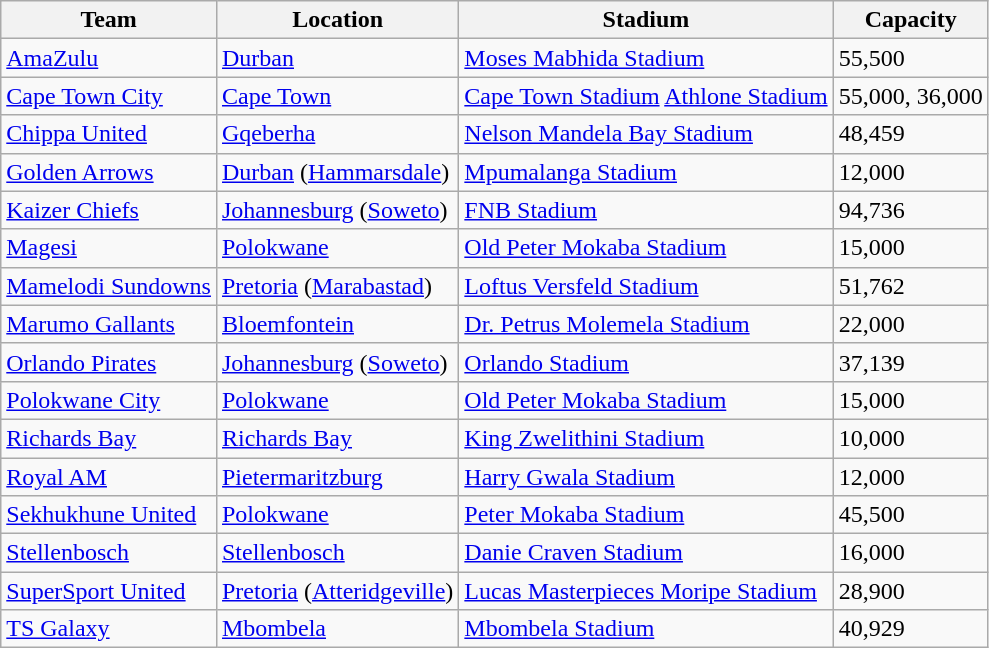<table class="wikitable sortable">
<tr>
<th>Team</th>
<th>Location</th>
<th>Stadium</th>
<th>Capacity</th>
</tr>
<tr>
<td><a href='#'>AmaZulu</a></td>
<td><a href='#'>Durban</a></td>
<td><a href='#'>Moses Mabhida Stadium</a></td>
<td>55,500</td>
</tr>
<tr>
<td><a href='#'>Cape Town City</a></td>
<td><a href='#'>Cape Town</a></td>
<td><a href='#'>Cape Town Stadium</a> <a href='#'>Athlone Stadium </a></td>
<td>55,000, 36,000</td>
</tr>
<tr>
<td><a href='#'>Chippa United</a></td>
<td><a href='#'>Gqeberha</a></td>
<td><a href='#'>Nelson Mandela Bay Stadium</a></td>
<td>48,459</td>
</tr>
<tr>
<td><a href='#'>Golden Arrows</a></td>
<td><a href='#'>Durban</a> (<a href='#'>Hammarsdale</a>)</td>
<td><a href='#'>Mpumalanga Stadium</a></td>
<td>12,000</td>
</tr>
<tr>
<td><a href='#'>Kaizer Chiefs</a></td>
<td><a href='#'>Johannesburg</a> (<a href='#'>Soweto</a>)</td>
<td><a href='#'>FNB Stadium</a></td>
<td>94,736</td>
</tr>
<tr>
<td><a href='#'>Magesi</a></td>
<td><a href='#'>Polokwane</a></td>
<td><a href='#'>Old Peter Mokaba Stadium</a></td>
<td>15,000</td>
</tr>
<tr>
<td><a href='#'>Mamelodi Sundowns</a></td>
<td><a href='#'>Pretoria</a> (<a href='#'>Marabastad</a>)</td>
<td><a href='#'>Loftus Versfeld Stadium</a></td>
<td>51,762</td>
</tr>
<tr>
<td><a href='#'>Marumo Gallants</a></td>
<td><a href='#'>Bloemfontein</a></td>
<td><a href='#'>Dr. Petrus Molemela Stadium</a></td>
<td>22,000</td>
</tr>
<tr>
<td><a href='#'>Orlando Pirates</a></td>
<td><a href='#'>Johannesburg</a> (<a href='#'>Soweto</a>)</td>
<td><a href='#'>Orlando Stadium</a></td>
<td>37,139</td>
</tr>
<tr>
<td><a href='#'>Polokwane City</a></td>
<td><a href='#'>Polokwane</a></td>
<td><a href='#'>Old Peter Mokaba Stadium</a></td>
<td>15,000</td>
</tr>
<tr>
<td><a href='#'>Richards Bay</a></td>
<td><a href='#'>Richards Bay</a></td>
<td><a href='#'>King Zwelithini Stadium</a></td>
<td>10,000</td>
</tr>
<tr>
<td><a href='#'>Royal AM</a></td>
<td><a href='#'>Pietermaritzburg</a></td>
<td><a href='#'>Harry Gwala Stadium</a></td>
<td>12,000</td>
</tr>
<tr>
<td><a href='#'>Sekhukhune United</a></td>
<td><a href='#'>Polokwane</a></td>
<td><a href='#'>Peter Mokaba Stadium</a></td>
<td>45,500</td>
</tr>
<tr>
<td><a href='#'>Stellenbosch</a></td>
<td><a href='#'>Stellenbosch</a></td>
<td><a href='#'>Danie Craven Stadium</a></td>
<td>16,000</td>
</tr>
<tr>
<td><a href='#'>SuperSport United</a></td>
<td><a href='#'>Pretoria</a> (<a href='#'>Atteridgeville</a>)</td>
<td><a href='#'>Lucas Masterpieces Moripe Stadium</a></td>
<td>28,900</td>
</tr>
<tr>
<td><a href='#'>TS Galaxy</a></td>
<td><a href='#'>Mbombela</a></td>
<td><a href='#'>Mbombela Stadium</a></td>
<td>40,929</td>
</tr>
</table>
